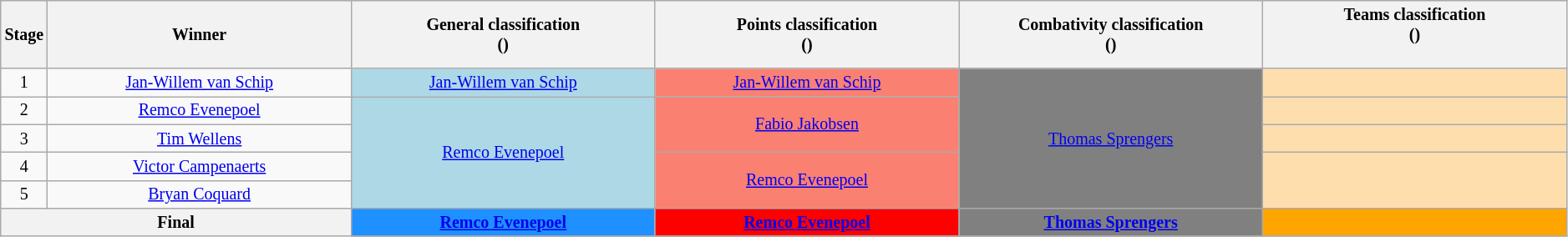<table class="wikitable" style="text-align: center; font-size:smaller;">
<tr style="background-color: #efefef;">
<th width="1%">Stage</th>
<th width="19.8%">Winner</th>
<th width="19.8%">General classification<br>()<br></th>
<th width="19.8%">Points classification<br>()<br></th>
<th width="19.8%">Combativity classification<br>()<br></th>
<th width="19.8%">Teams classification<br>()<br> </th>
</tr>
<tr>
<td>1</td>
<td><a href='#'>Jan-Willem van Schip</a></td>
<td style="background:lightblue"><a href='#'>Jan-Willem van Schip</a></td>
<td style="background:salmon;"><a href='#'>Jan-Willem van Schip</a></td>
<td style="background:grey;" rowspan=5><a href='#'>Thomas Sprengers</a></td>
<td style="background:navajowhite;"></td>
</tr>
<tr>
<td>2</td>
<td><a href='#'>Remco Evenepoel</a></td>
<td style="background:lightblue" rowspan=4><a href='#'>Remco Evenepoel</a></td>
<td style="background:salmon;" rowspan=2><a href='#'>Fabio Jakobsen</a></td>
<td style="background:navajowhite;"></td>
</tr>
<tr>
<td>3</td>
<td><a href='#'>Tim Wellens</a></td>
<td style="background:navajowhite;"></td>
</tr>
<tr>
<td>4</td>
<td><a href='#'>Victor Campenaerts</a></td>
<td style="background:salmon;" rowspan=2><a href='#'>Remco Evenepoel</a></td>
<td style="background:navajowhite;" rowspan=2></td>
</tr>
<tr>
<td>5</td>
<td><a href='#'>Bryan Coquard</a></td>
</tr>
<tr>
<th colspan=2>Final</th>
<th style="background:dodgerblue;"><a href='#'>Remco Evenepoel</a></th>
<th style="background:red;"><a href='#'>Remco Evenepoel</a></th>
<th style="background:grey;"><a href='#'>Thomas Sprengers</a></th>
<th style="background:orange;"></th>
</tr>
</table>
